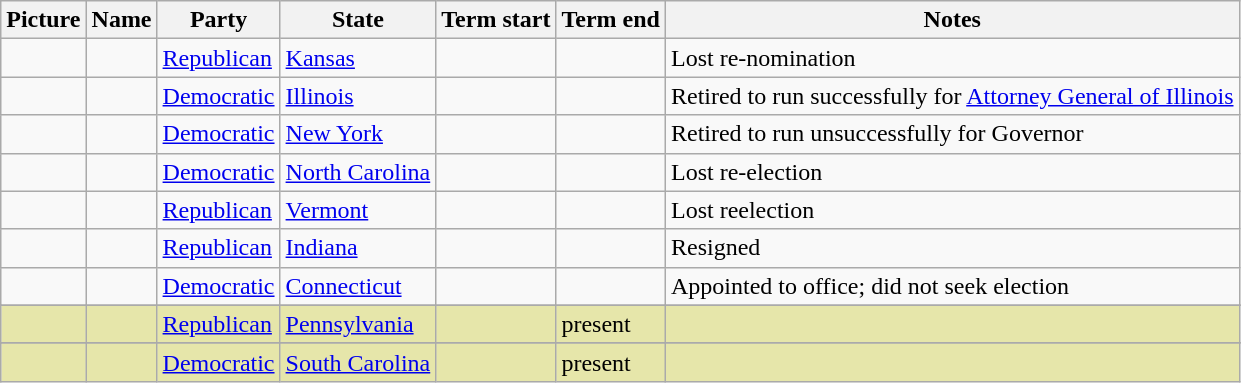<table class="wikitable sortable">
<tr>
<th>Picture</th>
<th>Name</th>
<th>Party</th>
<th>State</th>
<th>Term start</th>
<th>Term end</th>
<th>Notes</th>
</tr>
<tr>
<td></td>
<td><br></td>
<td><a href='#'>Republican</a></td>
<td><a href='#'>Kansas</a></td>
<td></td>
<td></td>
<td>Lost re-nomination</td>
</tr>
<tr>
<td></td>
<td><br></td>
<td><a href='#'>Democratic</a></td>
<td><a href='#'>Illinois</a></td>
<td></td>
<td></td>
<td>Retired to run successfully for <a href='#'>Attorney General of Illinois</a></td>
</tr>
<tr>
<td></td>
<td><br></td>
<td><a href='#'>Democratic</a></td>
<td><a href='#'>New York</a></td>
<td></td>
<td></td>
<td>Retired to run unsuccessfully for Governor</td>
</tr>
<tr>
<td></td>
<td><br></td>
<td><a href='#'>Democratic</a></td>
<td><a href='#'>North Carolina</a></td>
<td></td>
<td></td>
<td>Lost re-election</td>
</tr>
<tr>
<td></td>
<td><br></td>
<td><a href='#'>Republican</a></td>
<td><a href='#'>Vermont</a></td>
<td></td>
<td></td>
<td>Lost reelection</td>
</tr>
<tr>
<td></td>
<td><br></td>
<td><a href='#'>Republican</a></td>
<td><a href='#'>Indiana</a></td>
<td></td>
<td></td>
<td>Resigned</td>
</tr>
<tr>
<td></td>
<td></td>
<td><a href='#'>Democratic</a></td>
<td><a href='#'>Connecticut</a></td>
<td></td>
<td></td>
<td>Appointed to office; did not seek election</td>
</tr>
<tr>
</tr>
<tr style="background:#e6e6aa;">
<td></td>
<td><br></td>
<td><a href='#'>Republican</a></td>
<td><a href='#'>Pennsylvania</a></td>
<td></td>
<td>present</td>
<td></td>
</tr>
<tr>
</tr>
<tr style="background:#e6e6aa;">
<td></td>
<td></td>
<td><a href='#'>Democratic</a></td>
<td><a href='#'>South Carolina</a></td>
<td></td>
<td>present</td>
<td></td>
</tr>
</table>
